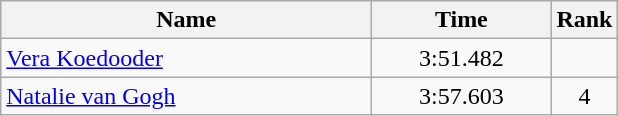<table class="wikitable" style="text-align:center;">
<tr>
<th style="width:15em">Name</th>
<th style="width:7em">Time</th>
<th>Rank</th>
</tr>
<tr>
<td align=left><a href='#'>Vera Koedooder</a></td>
<td>3:51.482</td>
<td></td>
</tr>
<tr>
<td align=left><a href='#'>Natalie van Gogh</a></td>
<td>3:57.603</td>
<td>4</td>
</tr>
</table>
